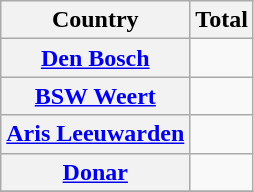<table class="sortable wikitable plainrowheaders">
<tr>
<th scope="col">Country</th>
<th scope="col">Total</th>
</tr>
<tr>
<th scope="row"><a href='#'>Den Bosch</a></th>
<td style="text-align:center;"></td>
</tr>
<tr>
<th scope="row"><a href='#'>BSW Weert</a></th>
<td style="text-align:center;"></td>
</tr>
<tr>
<th scope="row"><a href='#'>Aris Leeuwarden</a></th>
<td style="text-align:center;"></td>
</tr>
<tr>
<th scope="row"><a href='#'>Donar</a></th>
<td style="text-align:center;"></td>
</tr>
<tr>
</tr>
</table>
